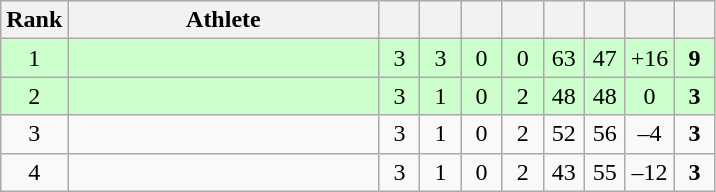<table class=wikitable style="text-align:center">
<tr>
<th width=20>Rank</th>
<th width=200>Athlete</th>
<th width=20></th>
<th width=20></th>
<th width=20></th>
<th width=20></th>
<th width=20></th>
<th width=20></th>
<th width=20></th>
<th width=20></th>
</tr>
<tr bgcolor="#ccffcc">
<td>1</td>
<td align=left></td>
<td>3</td>
<td>3</td>
<td>0</td>
<td>0</td>
<td>63</td>
<td>47</td>
<td>+16</td>
<td><strong>9</strong></td>
</tr>
<tr bgcolor="#ccffcc">
<td>2</td>
<td align=left></td>
<td>3</td>
<td>1</td>
<td>0</td>
<td>2</td>
<td>48</td>
<td>48</td>
<td>0</td>
<td><strong>3</strong></td>
</tr>
<tr>
<td>3</td>
<td align=left></td>
<td>3</td>
<td>1</td>
<td>0</td>
<td>2</td>
<td>52</td>
<td>56</td>
<td>–4</td>
<td><strong>3</strong></td>
</tr>
<tr>
<td>4</td>
<td align=left></td>
<td>3</td>
<td>1</td>
<td>0</td>
<td>2</td>
<td>43</td>
<td>55</td>
<td>–12</td>
<td><strong>3</strong></td>
</tr>
</table>
